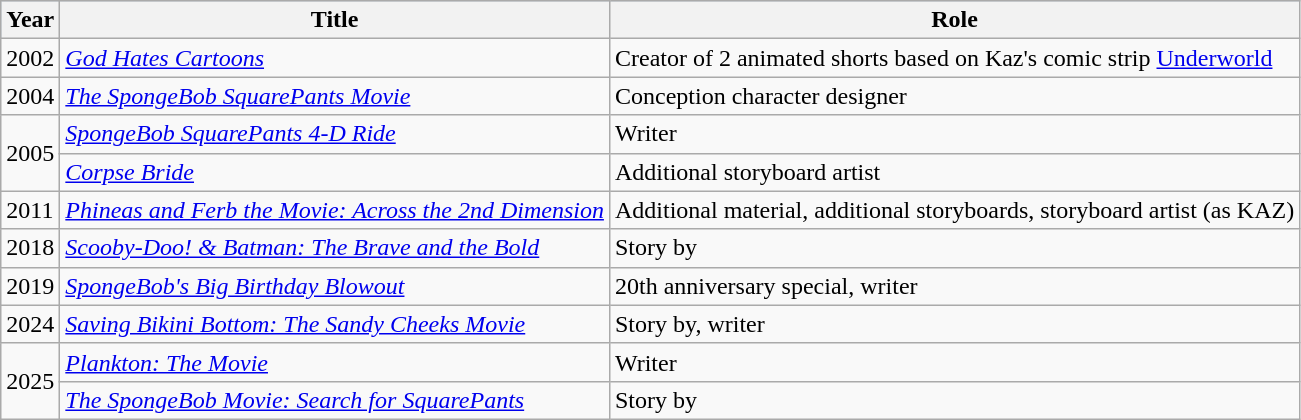<table class="wikitable">
<tr style="background:#b0c4de; text-align:center;">
<th>Year</th>
<th>Title</th>
<th>Role</th>
</tr>
<tr>
<td>2002</td>
<td><em><a href='#'>God Hates Cartoons</a></em></td>
<td>Creator of 2 animated shorts based on Kaz's comic strip <a href='#'>Underworld</a></td>
</tr>
<tr>
<td>2004</td>
<td><em><a href='#'>The SpongeBob SquarePants Movie</a></em></td>
<td>Conception character designer</td>
</tr>
<tr>
<td rowspan="2">2005</td>
<td><em><a href='#'>SpongeBob SquarePants 4-D Ride</a></em></td>
<td>Writer</td>
</tr>
<tr>
<td><em><a href='#'>Corpse Bride</a></em></td>
<td>Additional storyboard artist</td>
</tr>
<tr>
<td>2011</td>
<td><em><a href='#'>Phineas and Ferb the Movie: Across the 2nd Dimension</a></em></td>
<td>Additional material, additional storyboards, storyboard artist (as KAZ)</td>
</tr>
<tr>
<td>2018</td>
<td><em><a href='#'>Scooby-Doo! & Batman: The Brave and the Bold</a></em></td>
<td>Story by</td>
</tr>
<tr>
<td>2019</td>
<td><em><a href='#'>SpongeBob's Big Birthday Blowout</a></em></td>
<td>20th anniversary special, writer</td>
</tr>
<tr>
<td>2024</td>
<td><em><a href='#'>Saving Bikini Bottom: The Sandy Cheeks Movie</a></em></td>
<td>Story by, writer</td>
</tr>
<tr>
<td rowspan="2">2025</td>
<td><em><a href='#'>Plankton: The Movie</a></em></td>
<td>Writer</td>
</tr>
<tr>
<td><em><a href='#'>The SpongeBob Movie: Search for SquarePants</a></em></td>
<td>Story by</td>
</tr>
</table>
